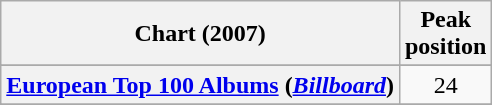<table class="wikitable sortable plainrowheaders" style="text-align:center;">
<tr>
<th scope="col">Chart (2007)</th>
<th scope="col">Peak<br>position</th>
</tr>
<tr>
</tr>
<tr>
<th scope="row" align="left"><a href='#'>European Top 100 Albums</a> (<em><a href='#'>Billboard</a></em>)</th>
<td align="center">24</td>
</tr>
<tr>
</tr>
<tr>
</tr>
</table>
